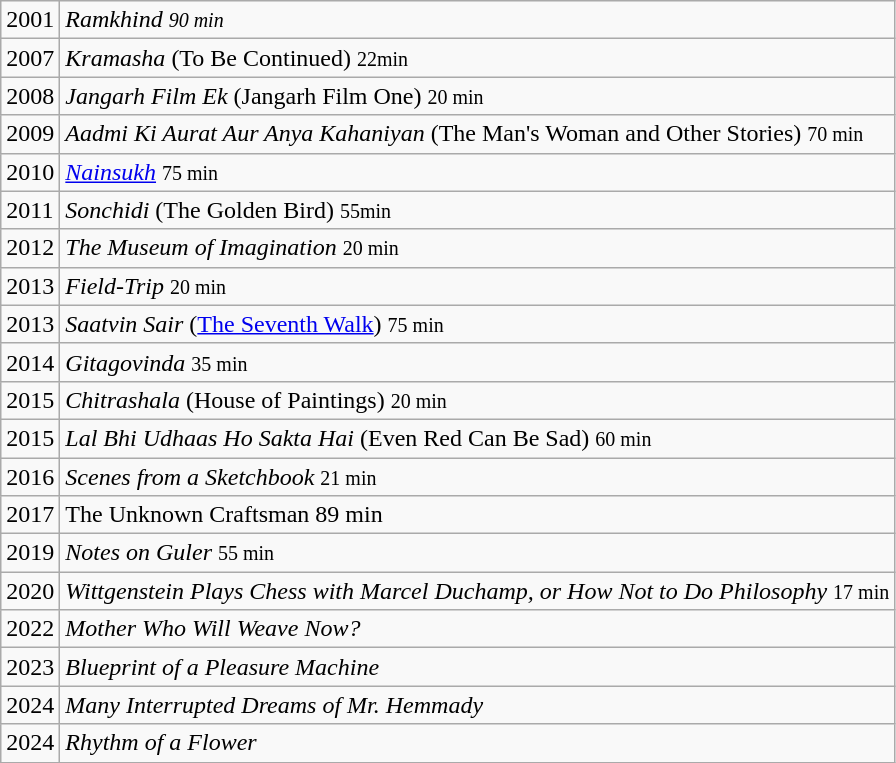<table class="wikitable">
<tr>
<td>2001</td>
<td><em>Ramkhind <small>90 min</small></em></td>
</tr>
<tr>
<td>2007</td>
<td><em>Kramasha</em> (To Be Continued) <small>22min</small></td>
</tr>
<tr>
<td>2008</td>
<td><em>Jangarh Film Ek</em> (Jangarh Film One) <small>20 min</small></td>
</tr>
<tr>
<td>2009</td>
<td><em>Aadmi Ki Aurat Aur Anya Kahaniyan</em> (The Man's Woman and Other Stories) <small>70 min</small></td>
</tr>
<tr>
<td>2010</td>
<td><em><a href='#'>Nainsukh</a></em> <small>75 min</small></td>
</tr>
<tr>
<td>2011</td>
<td><em>Sonchidi</em> (The Golden Bird) <small>55min</small></td>
</tr>
<tr>
<td>2012</td>
<td><em>The Museum of Imagination</em> <small>20 min</small></td>
</tr>
<tr>
<td>2013</td>
<td><em>Field-Trip</em> <small>20 min</small></td>
</tr>
<tr>
<td>2013</td>
<td><em>Saatvin Sair</em> (<a href='#'>The Seventh Walk</a>) <small>75 min</small></td>
</tr>
<tr>
<td>2014</td>
<td><em>Gitagovinda</em> <small>35 min</small></td>
</tr>
<tr>
<td>2015</td>
<td><em>Chitrashala</em> (House of Paintings) <small>20 min</small></td>
</tr>
<tr>
<td>2015</td>
<td><em>Lal Bhi Udhaas Ho Sakta Hai</em> (Even Red Can Be Sad) <small>60 min</small></td>
</tr>
<tr>
<td>2016</td>
<td><em>Scenes from a Sketchbook</em> <small>21 min</small></td>
</tr>
<tr>
<td>2017</td>
<td>The Unknown Craftsman 89 min</td>
</tr>
<tr>
<td>2019</td>
<td><em>Notes on Guler</em> <small>55 min</small></td>
</tr>
<tr>
<td>2020</td>
<td><em>Wittgenstein Plays Chess with Marcel Duchamp, or How Not to Do Philosophy</em> <small>17 min</small></td>
</tr>
<tr>
<td>2022</td>
<td><em>Mother Who Will Weave Now?</em></td>
</tr>
<tr>
<td>2023</td>
<td><em>Blueprint of a Pleasure Machine</em></td>
</tr>
<tr>
<td>2024</td>
<td><em>Many Interrupted Dreams of Mr. Hemmady</em></td>
</tr>
<tr>
<td>2024</td>
<td><em>Rhythm of a Flower</em></td>
</tr>
</table>
